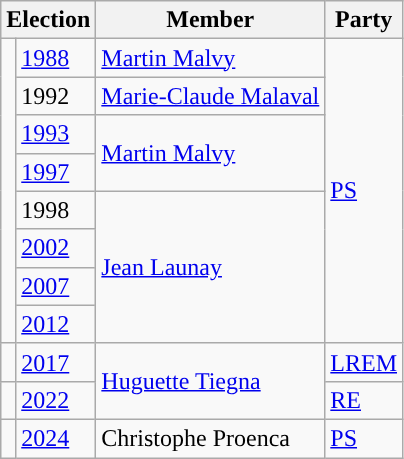<table class="wikitable">
<tr>
<th colspan="2">Election</th>
<th>Member</th>
<th>Party</th>
</tr>
<tr>
<td rowspan=8 style="background-color: "></td>
<td><a href='#'>1988</a></td>
<td><a href='#'>Martin Malvy</a></td>
<td rowspan=8><a href='#'>PS</a></td>
</tr>
<tr>
<td>1992</td>
<td><a href='#'>Marie-Claude Malaval</a></td>
</tr>
<tr>
<td><a href='#'>1993</a></td>
<td rowspan=2><a href='#'>Martin Malvy</a></td>
</tr>
<tr>
<td><a href='#'>1997</a></td>
</tr>
<tr>
<td>1998</td>
<td rowspan=4><a href='#'>Jean Launay</a></td>
</tr>
<tr>
<td><a href='#'>2002</a></td>
</tr>
<tr>
<td><a href='#'>2007</a></td>
</tr>
<tr>
<td><a href='#'>2012</a></td>
</tr>
<tr>
<td style="color:inherit;background-color: "></td>
<td><a href='#'>2017</a></td>
<td rowspan="2"><a href='#'>Huguette Tiegna</a></td>
<td><a href='#'>LREM</a></td>
</tr>
<tr>
<td style="color:inherit;background-color: "></td>
<td><a href='#'>2022</a></td>
<td><a href='#'>RE</a></td>
</tr>
<tr>
<td style="background-color: "></td>
<td><a href='#'>2024</a></td>
<td>Christophe Proenca</td>
<td><a href='#'>PS</a></td>
</tr>
</table>
